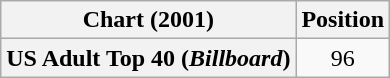<table class="wikitable plainrowheaders" style="text-align:center">
<tr>
<th scope="col">Chart (2001)</th>
<th scope="col">Position</th>
</tr>
<tr>
<th scope="row">US Adult Top 40 (<em>Billboard</em>)</th>
<td>96</td>
</tr>
</table>
